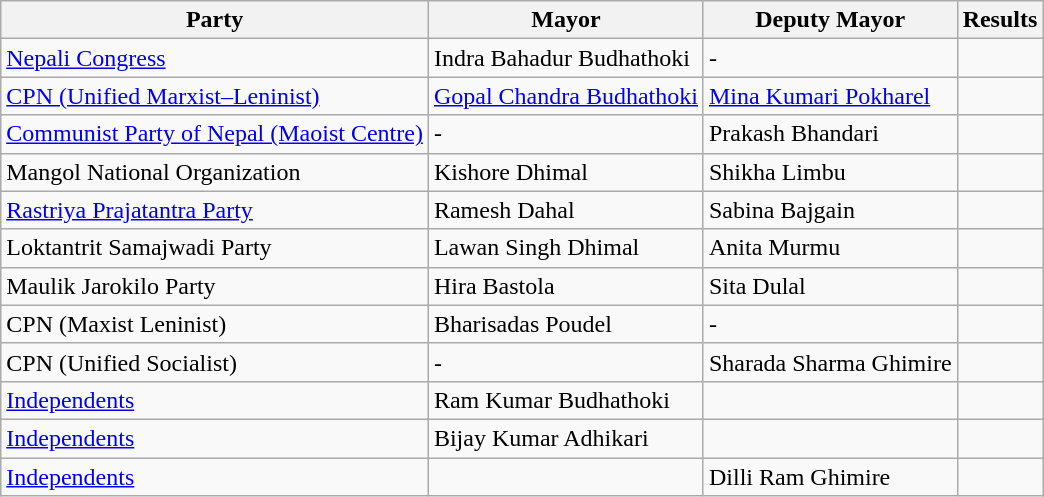<table class="wikitable" style="text-align:left">
<tr>
<th>Party</th>
<th>Mayor</th>
<th>Deputy Mayor</th>
<th>Results</th>
</tr>
<tr>
<td><a href='#'>Nepali Congress</a></td>
<td>Indra Bahadur Budhathoki</td>
<td>-</td>
<td></td>
</tr>
<tr>
<td><a href='#'>CPN (Unified Marxist–Leninist)</a></td>
<td><a href='#'>Gopal Chandra Budhathoki</a></td>
<td><a href='#'>Mina Kumari Pokharel</a></td>
<td></td>
</tr>
<tr>
<td><a href='#'>Communist Party of Nepal (Maoist Centre)</a></td>
<td>-</td>
<td>Prakash Bhandari</td>
<td></td>
</tr>
<tr>
<td>Mangol National Organization</td>
<td>Kishore Dhimal</td>
<td>Shikha Limbu</td>
<td></td>
</tr>
<tr>
<td><a href='#'>Rastriya Prajatantra Party</a></td>
<td>Ramesh Dahal</td>
<td>Sabina Bajgain</td>
<td></td>
</tr>
<tr>
<td>Loktantrit Samajwadi Party</td>
<td>Lawan Singh Dhimal</td>
<td>Anita Murmu</td>
<td></td>
</tr>
<tr>
<td>Maulik Jarokilo Party</td>
<td>Hira Bastola</td>
<td>Sita Dulal</td>
<td></td>
</tr>
<tr>
<td>CPN (Maxist Leninist)</td>
<td>Bharisadas Poudel</td>
<td>-</td>
<td></td>
</tr>
<tr>
<td>CPN (Unified Socialist)</td>
<td>-</td>
<td>Sharada Sharma Ghimire</td>
<td></td>
</tr>
<tr>
<td><a href='#'>Independents</a></td>
<td>Ram Kumar Budhathoki</td>
<td></td>
<td></td>
</tr>
<tr>
<td><a href='#'>Independents</a></td>
<td>Bijay Kumar Adhikari</td>
<td></td>
<td></td>
</tr>
<tr>
<td><a href='#'>Independents</a></td>
<td></td>
<td>Dilli Ram Ghimire</td>
<td></td>
</tr>
</table>
